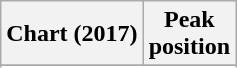<table class="wikitable sortable plainrowheaders" style="text-align:center">
<tr>
<th scope="col">Chart (2017)</th>
<th scope="col">Peak<br> position</th>
</tr>
<tr>
</tr>
<tr>
</tr>
</table>
